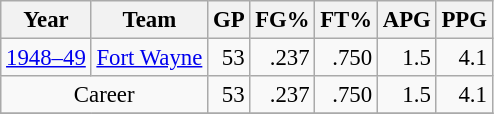<table class="wikitable sortable" style="font-size:95%; text-align:right;">
<tr>
<th>Year</th>
<th>Team</th>
<th>GP</th>
<th>FG%</th>
<th>FT%</th>
<th>APG</th>
<th>PPG</th>
</tr>
<tr>
<td style="text-align:left;"><a href='#'>1948–49</a></td>
<td style="text-align:left;"><a href='#'>Fort Wayne</a></td>
<td>53</td>
<td>.237</td>
<td>.750</td>
<td>1.5</td>
<td>4.1</td>
</tr>
<tr>
<td style="text-align:center;" colspan="2">Career</td>
<td>53</td>
<td>.237</td>
<td>.750</td>
<td>1.5</td>
<td>4.1</td>
</tr>
<tr>
</tr>
</table>
